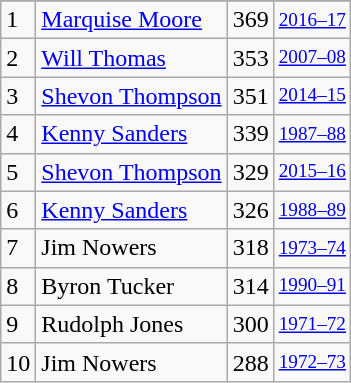<table class="wikitable">
<tr>
</tr>
<tr>
<td>1</td>
<td><a href='#'>Marquise Moore</a></td>
<td>369</td>
<td style="font-size:80%;"><a href='#'>2016–17</a></td>
</tr>
<tr>
<td>2</td>
<td><a href='#'>Will Thomas</a></td>
<td>353</td>
<td style="font-size:80%;"><a href='#'>2007–08</a></td>
</tr>
<tr>
<td>3</td>
<td><a href='#'>Shevon Thompson</a></td>
<td>351</td>
<td style="font-size:80%;"><a href='#'>2014–15</a></td>
</tr>
<tr>
<td>4</td>
<td><a href='#'>Kenny Sanders</a></td>
<td>339</td>
<td style="font-size:80%;"><a href='#'>1987–88</a></td>
</tr>
<tr>
<td>5</td>
<td><a href='#'>Shevon Thompson</a></td>
<td>329</td>
<td style="font-size:80%;"><a href='#'>2015–16</a></td>
</tr>
<tr>
<td>6</td>
<td><a href='#'>Kenny Sanders</a></td>
<td>326</td>
<td style="font-size:80%;"><a href='#'>1988–89</a></td>
</tr>
<tr>
<td>7</td>
<td>Jim Nowers</td>
<td>318</td>
<td style="font-size:80%;"><a href='#'>1973–74</a></td>
</tr>
<tr>
<td>8</td>
<td>Byron Tucker</td>
<td>314</td>
<td style="font-size:80%;"><a href='#'>1990–91</a></td>
</tr>
<tr>
<td>9</td>
<td>Rudolph Jones</td>
<td>300</td>
<td style="font-size:80%;"><a href='#'>1971–72</a></td>
</tr>
<tr>
<td>10</td>
<td>Jim Nowers</td>
<td>288</td>
<td style="font-size:80%;"><a href='#'>1972–73</a></td>
</tr>
</table>
